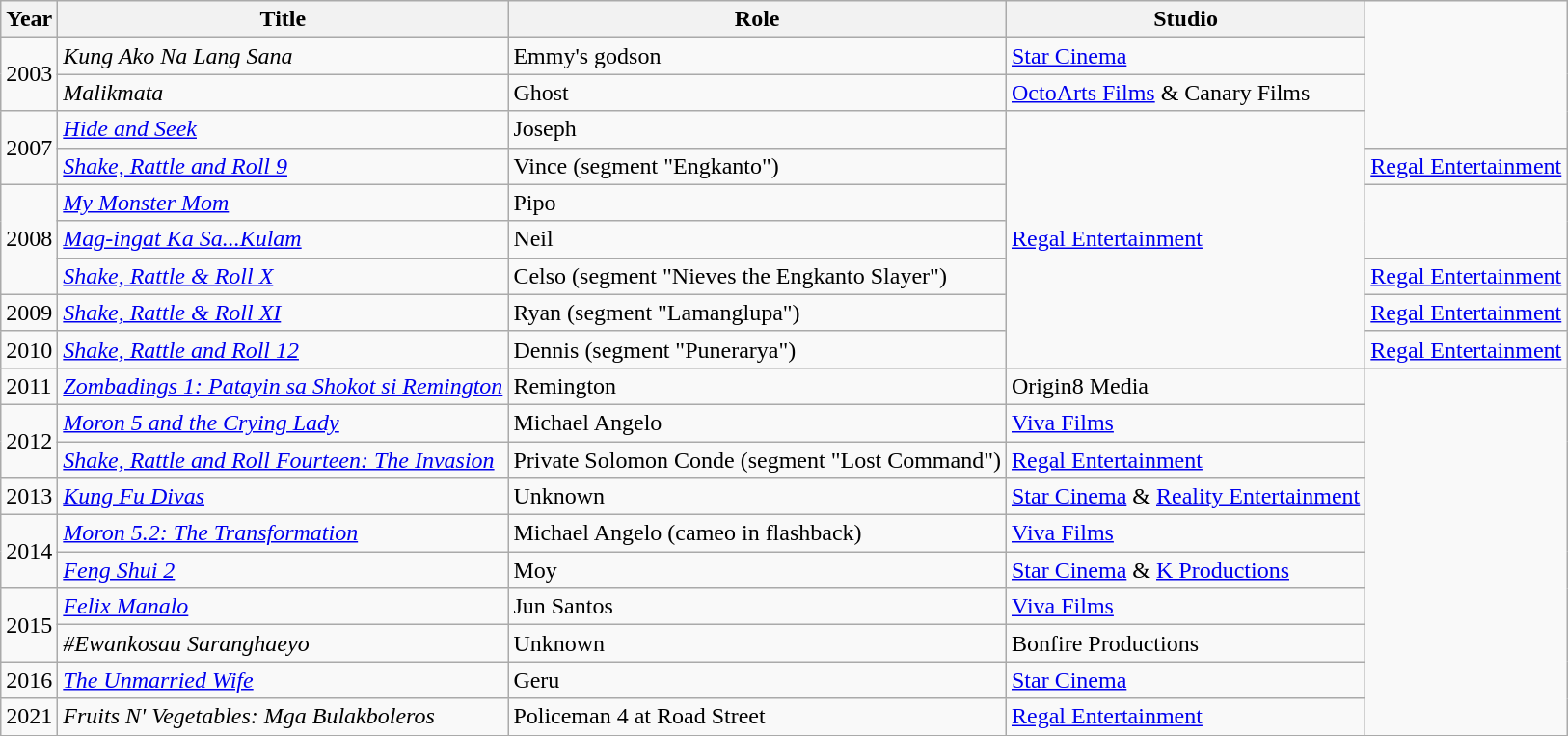<table class="wikitable sortable">
<tr>
<th>Year</th>
<th>Title</th>
<th>Role</th>
<th>Studio</th>
</tr>
<tr>
<td rowspan=2>2003</td>
<td><em>Kung Ako Na Lang Sana</em></td>
<td>Emmy's godson</td>
<td><a href='#'>Star Cinema</a></td>
</tr>
<tr>
<td><em>Malikmata</em></td>
<td>Ghost</td>
<td><a href='#'>OctoArts Films</a> & Canary Films</td>
</tr>
<tr>
<td rowspan=2>2007</td>
<td><em><a href='#'>Hide and Seek</a></em></td>
<td>Joseph</td>
<td rowspan=7><a href='#'>Regal Entertainment</a></td>
</tr>
<tr>
<td><em><a href='#'>Shake, Rattle and Roll 9</a></em></td>
<td>Vince (segment "Engkanto")</td>
<td><a href='#'>Regal Entertainment</a></td>
</tr>
<tr>
<td rowspan=3>2008</td>
<td><em><a href='#'>My Monster Mom</a></em></td>
<td>Pipo</td>
</tr>
<tr>
<td><em><a href='#'>Mag-ingat Ka Sa...Kulam</a></em></td>
<td>Neil</td>
</tr>
<tr>
<td><em><a href='#'>Shake, Rattle & Roll X</a></em></td>
<td>Celso (segment "Nieves the Engkanto Slayer")</td>
<td><a href='#'>Regal Entertainment</a></td>
</tr>
<tr>
<td>2009</td>
<td><em><a href='#'>Shake, Rattle & Roll XI</a></em></td>
<td>Ryan (segment "Lamanglupa")</td>
<td><a href='#'>Regal Entertainment</a></td>
</tr>
<tr>
<td>2010</td>
<td><em><a href='#'>Shake, Rattle and Roll 12</a></em></td>
<td>Dennis (segment "Punerarya")</td>
<td><a href='#'>Regal Entertainment</a></td>
</tr>
<tr>
<td>2011</td>
<td><em><a href='#'>Zombadings 1: Patayin sa Shokot si Remington</a> </em></td>
<td>Remington</td>
<td>Origin8 Media</td>
</tr>
<tr>
<td rowspan=2>2012</td>
<td><em><a href='#'>Moron 5 and the Crying Lady</a></em></td>
<td>Michael Angelo</td>
<td><a href='#'>Viva Films</a></td>
</tr>
<tr>
<td><em><a href='#'>Shake, Rattle and Roll Fourteen: The Invasion</a></em></td>
<td>Private Solomon Conde (segment "Lost Command")</td>
<td><a href='#'>Regal Entertainment</a></td>
</tr>
<tr>
<td>2013</td>
<td><em><a href='#'>Kung Fu Divas</a></em></td>
<td>Unknown</td>
<td><a href='#'>Star Cinema</a> & <a href='#'>Reality Entertainment</a></td>
</tr>
<tr>
<td rowspan=2>2014</td>
<td><em><a href='#'>Moron 5.2: The Transformation</a></em></td>
<td>Michael Angelo (cameo in flashback)</td>
<td><a href='#'>Viva Films</a></td>
</tr>
<tr>
<td><em><a href='#'>Feng Shui 2</a></em></td>
<td>Moy</td>
<td><a href='#'>Star Cinema</a> & <a href='#'>K Productions</a></td>
</tr>
<tr>
<td rowspan=2>2015</td>
<td><em><a href='#'>Felix Manalo</a></em></td>
<td>Jun Santos</td>
<td><a href='#'>Viva Films</a></td>
</tr>
<tr>
<td><em>#Ewankosau Saranghaeyo</em></td>
<td>Unknown</td>
<td>Bonfire Productions</td>
</tr>
<tr>
<td>2016</td>
<td><em><a href='#'>The Unmarried Wife</a></em></td>
<td>Geru</td>
<td><a href='#'>Star Cinema</a></td>
</tr>
<tr>
<td>2021</td>
<td><em>Fruits N' Vegetables: Mga Bulakboleros</em></td>
<td>Policeman 4 at Road Street</td>
<td><a href='#'>Regal Entertainment</a></td>
</tr>
</table>
